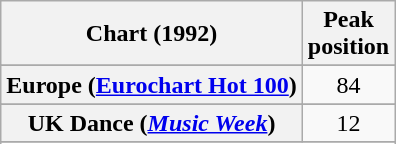<table class="wikitable sortable plainrowheaders" style="text-align:center">
<tr>
<th>Chart (1992)</th>
<th>Peak<br>position</th>
</tr>
<tr>
</tr>
<tr>
</tr>
<tr>
<th scope="row">Europe (<a href='#'>Eurochart Hot 100</a>)</th>
<td>84</td>
</tr>
<tr>
</tr>
<tr>
</tr>
<tr>
</tr>
<tr>
</tr>
<tr>
</tr>
<tr>
</tr>
<tr>
</tr>
<tr>
<th scope="row">UK Dance (<em><a href='#'>Music Week</a></em>)</th>
<td>12</td>
</tr>
<tr>
</tr>
<tr>
</tr>
<tr>
</tr>
<tr>
</tr>
<tr>
</tr>
</table>
